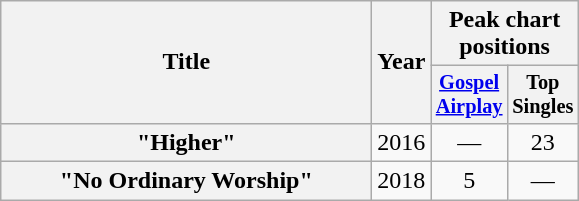<table class="wikitable plainrowheaders" style="text-align:center;">
<tr>
<th rowspan="2" scope="col" style="width:15em;">Title</th>
<th rowspan="2" scope="col">Year</th>
<th colspan="2" scope="col">Peak chart positions</th>
</tr>
<tr>
<th style="width:3em;font-size:85%"><a href='#'>Gospel Airplay</a><br></th>
<th style="width:3em;font-size:85%">Top Singles<br></th>
</tr>
<tr>
<th scope="row">"Higher"</th>
<td>2016</td>
<td>—</td>
<td>23</td>
</tr>
<tr>
<th scope="row">"No Ordinary Worship"</th>
<td>2018</td>
<td>5</td>
<td>—</td>
</tr>
</table>
